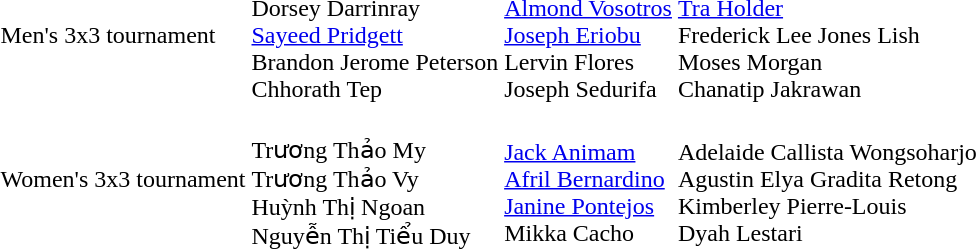<table>
<tr valign="center">
<td>Men's 3x3 tournament<br></td>
<td nowrap=true><br>Dorsey Darrinray<br><a href='#'>Sayeed Pridgett</a><br>Brandon Jerome Peterson<br>Chhorath Tep</td>
<td nowrap=true><br><a href='#'>Almond Vosotros</a><br><a href='#'>Joseph Eriobu</a><br>Lervin Flores<br>Joseph Sedurifa</td>
<td nowrap=true><br><a href='#'>Tra Holder</a><br>Frederick Lee Jones Lish<br>Moses Morgan<br>Chanatip Jakrawan</td>
</tr>
<tr valign="center">
<td>Women's 3x3 tournament<br></td>
<td nowrap=true><br>Trương Thảo My<br>Trương Thảo Vy<br>Huỳnh Thị Ngoan<br>Nguyễn Thị Tiểu Duy</td>
<td nowrap=true><br><a href='#'>Jack Animam</a><br><a href='#'>Afril Bernardino</a><br><a href='#'>Janine Pontejos</a><br>Mikka Cacho</td>
<td nowrap=true><br>Adelaide Callista Wongsoharjo<br>Agustin Elya Gradita Retong<br>Kimberley Pierre-Louis<br>Dyah Lestari</td>
</tr>
</table>
